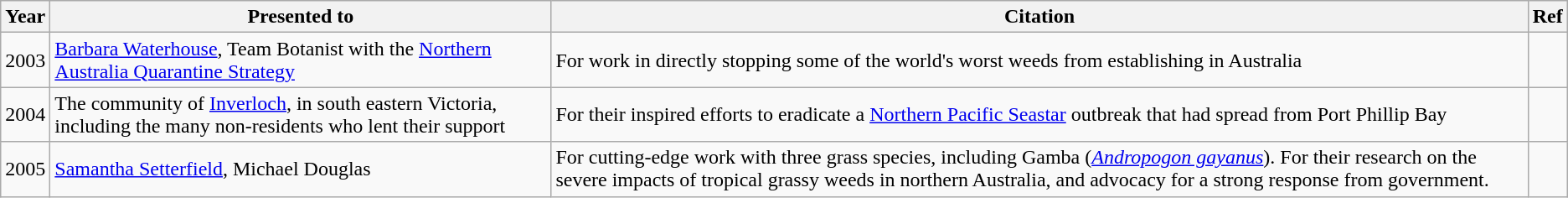<table class="wikitable">
<tr>
<th>Year</th>
<th>Presented to</th>
<th>Citation</th>
<th>Ref</th>
</tr>
<tr>
<td>2003</td>
<td><a href='#'>Barbara Waterhouse</a>, Team Botanist with the <a href='#'>Northern Australia Quarantine Strategy</a></td>
<td>For work in directly stopping some of the world's worst weeds from establishing in Australia</td>
<td></td>
</tr>
<tr>
<td>2004</td>
<td>The community of <a href='#'>Inverloch</a>, in south eastern Victoria, including the many non-residents who lent their support</td>
<td>For their inspired efforts to eradicate a <a href='#'>Northern Pacific Seastar</a> outbreak that had spread from Port Phillip Bay</td>
<td></td>
</tr>
<tr>
<td>2005</td>
<td><a href='#'>Samantha Setterfield</a>, Michael Douglas</td>
<td>For cutting-edge work with three grass species, including Gamba (<em><a href='#'>Andropogon gayanus</a></em>).  For their research on the severe impacts of tropical grassy weeds in northern Australia, and advocacy for a strong response from government.</td>
<td></td>
</tr>
</table>
